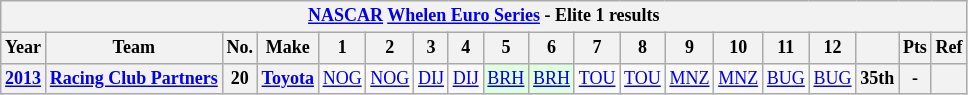<table class="wikitable" style="text-align:center; font-size:75%">
<tr>
<th colspan=21><a href='#'>NASCAR</a> <a href='#'>Whelen Euro Series</a> - Elite 1 results</th>
</tr>
<tr>
<th>Year</th>
<th>Team</th>
<th>No.</th>
<th>Make</th>
<th>1</th>
<th>2</th>
<th>3</th>
<th>4</th>
<th>5</th>
<th>6</th>
<th>7</th>
<th>8</th>
<th>9</th>
<th>10</th>
<th>11</th>
<th>12</th>
<th></th>
<th>Pts</th>
<th>Ref</th>
</tr>
<tr>
<th><a href='#'>2013</a></th>
<th><a href='#'>Racing Club Partners</a></th>
<th>20</th>
<th><a href='#'>Toyota</a></th>
<td><a href='#'>NOG</a></td>
<td><a href='#'>NOG</a></td>
<td><a href='#'>DIJ</a></td>
<td><a href='#'>DIJ</a></td>
<td style="background:#DFFFDF;"><a href='#'>BRH</a><br></td>
<td style="background:#DFFFDF;"><a href='#'>BRH</a><br></td>
<td><a href='#'>TOU</a></td>
<td><a href='#'>TOU</a></td>
<td><a href='#'>MNZ</a></td>
<td><a href='#'>MNZ</a></td>
<td><a href='#'>BUG</a></td>
<td><a href='#'>BUG</a></td>
<th>35th</th>
<th>-</th>
<th></th>
</tr>
</table>
